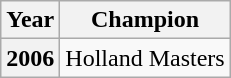<table class="wikitable">
<tr>
<th>Year</th>
<th>Champion</th>
</tr>
<tr>
<th>2006</th>
<td> Holland Masters</td>
</tr>
</table>
